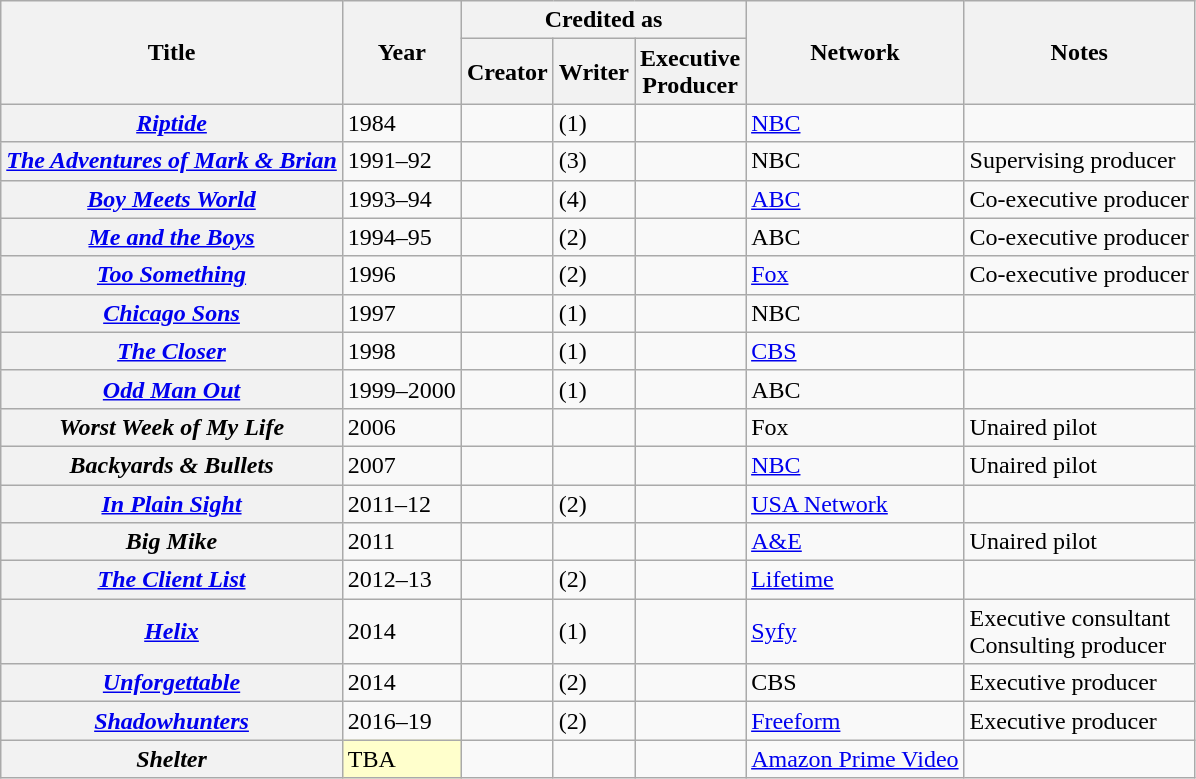<table class="wikitable plainrowheaders sortable">
<tr>
<th rowspan="2" scope="col">Title</th>
<th rowspan="2" scope="col">Year</th>
<th colspan="3" scope="col">Credited as</th>
<th rowspan="2" scope="col">Network</th>
<th rowspan="2" scope="col" class="unsortable">Notes</th>
</tr>
<tr>
<th>Creator</th>
<th>Writer</th>
<th>Executive<br>Producer</th>
</tr>
<tr>
<th scope=row><em><a href='#'>Riptide</a></em></th>
<td>1984</td>
<td></td>
<td> (1)</td>
<td></td>
<td><a href='#'>NBC</a></td>
<td></td>
</tr>
<tr>
<th scope=row><em><a href='#'>The Adventures of Mark & Brian</a></em></th>
<td>1991–92</td>
<td></td>
<td> (3)</td>
<td></td>
<td>NBC</td>
<td>Supervising producer</td>
</tr>
<tr>
<th scope=row><em><a href='#'>Boy Meets World</a></em></th>
<td>1993–94</td>
<td></td>
<td> (4)</td>
<td></td>
<td><a href='#'>ABC</a></td>
<td>Co-executive producer </td>
</tr>
<tr>
<th scope=row><em><a href='#'>Me and the Boys</a></em></th>
<td>1994–95</td>
<td></td>
<td> (2)</td>
<td></td>
<td>ABC</td>
<td>Co-executive producer </td>
</tr>
<tr>
<th scope=row><em><a href='#'>Too Something</a></em></th>
<td>1996</td>
<td></td>
<td> (2)</td>
<td></td>
<td><a href='#'>Fox</a></td>
<td>Co-executive producer </td>
</tr>
<tr>
<th scope=row><em><a href='#'>Chicago Sons</a></em></th>
<td>1997</td>
<td></td>
<td> (1)</td>
<td></td>
<td>NBC</td>
<td></td>
</tr>
<tr>
<th scope=row><em><a href='#'>The Closer</a></em></th>
<td>1998</td>
<td></td>
<td> (1)</td>
<td></td>
<td><a href='#'>CBS</a></td>
<td></td>
</tr>
<tr>
<th scope=row><em><a href='#'>Odd Man Out</a></em></th>
<td>1999–2000</td>
<td></td>
<td> (1)</td>
<td></td>
<td>ABC</td>
<td></td>
</tr>
<tr>
<th scope=row><em>Worst Week of My Life</em></th>
<td>2006</td>
<td></td>
<td></td>
<td></td>
<td>Fox</td>
<td>Unaired pilot</td>
</tr>
<tr>
<th scope=row><em> Backyards & Bullets</em></th>
<td>2007</td>
<td></td>
<td></td>
<td></td>
<td><a href='#'>NBC</a></td>
<td>Unaired pilot</td>
</tr>
<tr>
<th scope=row><em><a href='#'>In Plain Sight</a></em></th>
<td>2011–12</td>
<td></td>
<td> (2)</td>
<td></td>
<td><a href='#'>USA Network</a></td>
<td></td>
</tr>
<tr>
<th scope=row><em>Big Mike</em></th>
<td>2011</td>
<td></td>
<td></td>
<td></td>
<td><a href='#'>A&E</a></td>
<td>Unaired pilot</td>
</tr>
<tr>
<th scope=row><em><a href='#'>The Client List</a></em></th>
<td>2012–13</td>
<td></td>
<td> (2)</td>
<td></td>
<td><a href='#'>Lifetime</a></td>
<td></td>
</tr>
<tr>
<th scope=row><em><a href='#'>Helix</a></em></th>
<td>2014</td>
<td></td>
<td> (1)</td>
<td></td>
<td><a href='#'>Syfy</a></td>
<td>Executive consultant <br>Consulting producer </td>
</tr>
<tr>
<th scope=row><em><a href='#'>Unforgettable</a></em></th>
<td>2014</td>
<td></td>
<td> (2)</td>
<td></td>
<td>CBS</td>
<td>Executive producer </td>
</tr>
<tr>
<th scope=row><em><a href='#'>Shadowhunters</a></em></th>
<td>2016–19</td>
<td></td>
<td> (2)</td>
<td></td>
<td><a href='#'>Freeform</a></td>
<td>Executive producer </td>
</tr>
<tr>
<th scope=row><em>Shelter</em></th>
<td style="background:#FFFFCC;">TBA</td>
<td></td>
<td></td>
<td></td>
<td><a href='#'>Amazon Prime Video</a></td>
<td></td>
</tr>
</table>
